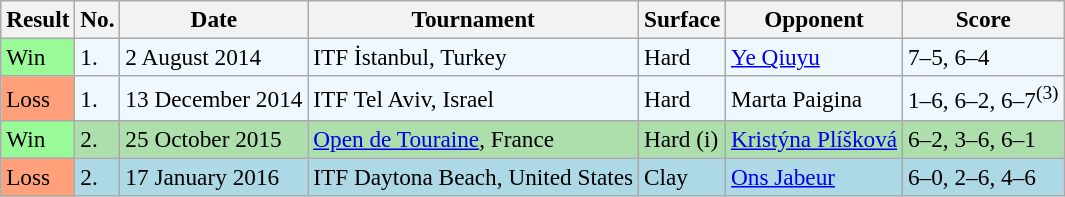<table class="sortable wikitable" style=font-size:97%>
<tr>
<th>Result</th>
<th>No.</th>
<th>Date</th>
<th>Tournament</th>
<th>Surface</th>
<th>Opponent</th>
<th class="unsortable">Score</th>
</tr>
<tr style="background:#f0f8ff;">
<td style="background:#98fb98;">Win</td>
<td>1.</td>
<td>2 August 2014</td>
<td>ITF İstanbul, Turkey</td>
<td>Hard</td>
<td> <a href='#'>Ye Qiuyu</a></td>
<td>7–5, 6–4</td>
</tr>
<tr style="background:#f0f8ff;">
<td style="background:#ffa07a;">Loss</td>
<td>1.</td>
<td>13 December 2014</td>
<td>ITF Tel Aviv, Israel</td>
<td>Hard</td>
<td> Marta Paigina</td>
<td>1–6, 6–2, 6–7<sup>(3)</sup></td>
</tr>
<tr style="background:#addfad;">
<td style="background:#98fb98;">Win</td>
<td>2.</td>
<td>25 October 2015</td>
<td><a href='#'>Open de Touraine</a>, France</td>
<td>Hard (i)</td>
<td> <a href='#'>Kristýna Plíšková</a></td>
<td>6–2, 3–6, 6–1</td>
</tr>
<tr style="background:lightblue;">
<td style="background:#ffa07a;">Loss</td>
<td>2.</td>
<td>17 January 2016</td>
<td>ITF Daytona Beach, United States</td>
<td>Clay</td>
<td> <a href='#'>Ons Jabeur</a></td>
<td>6–0, 2–6, 4–6</td>
</tr>
</table>
